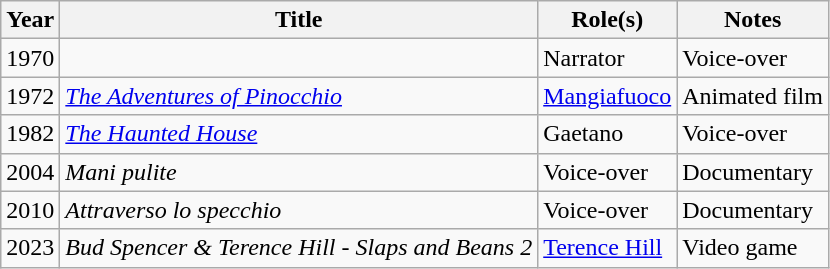<table class="wikitable plainrowheaders sortable">
<tr>
<th scope="col">Year</th>
<th scope="col">Title</th>
<th scope="col">Role(s)</th>
<th scope="col" class="unsortable">Notes</th>
</tr>
<tr>
<td>1970</td>
<td><em></em></td>
<td>Narrator</td>
<td>Voice-over</td>
</tr>
<tr>
<td>1972</td>
<td><em><a href='#'>The Adventures of Pinocchio</a></em></td>
<td><a href='#'>Mangiafuoco</a></td>
<td>Animated film</td>
</tr>
<tr>
<td>1982</td>
<td><em><a href='#'>The Haunted House</a></em></td>
<td>Gaetano</td>
<td>Voice-over</td>
</tr>
<tr>
<td>2004</td>
<td><em>Mani pulite</em></td>
<td>Voice-over</td>
<td>Documentary</td>
</tr>
<tr>
<td>2010</td>
<td><em>Attraverso lo specchio</em></td>
<td>Voice-over</td>
<td>Documentary</td>
</tr>
<tr>
<td>2023</td>
<td><em>Bud Spencer & Terence Hill - Slaps and Beans 2</em></td>
<td><a href='#'>Terence Hill</a></td>
<td>Video game</td>
</tr>
</table>
